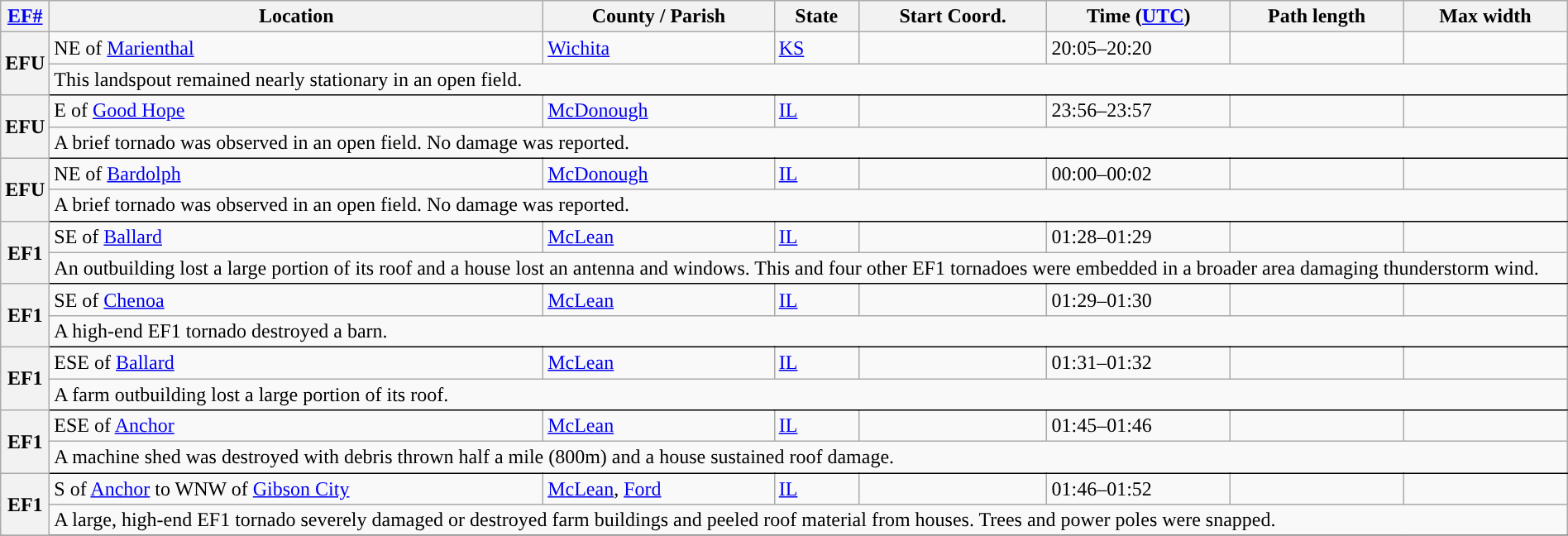<table class="wikitable sortable" style="width:100%;">
<tr>
<th scope="col" width="2%" align="center"><a href='#'>EF#</a></th>
<th scope="col" align="center" class="unsortable">Location</th>
<th scope="col" align="center" class="unsortable">County / Parish</th>
<th scope="col" align="center">State</th>
<th scope="col" align="center">Start Coord.</th>
<th scope="col" align="center">Time (<a href='#'>UTC</a>)</th>
<th scope="col" align="center">Path length</th>
<th scope="col" align="center">Max width</th>
</tr>
<tr>
<th scope="row" rowspan="2" style="background-color:#">EFU</th>
<td>NE of <a href='#'>Marienthal</a></td>
<td><a href='#'>Wichita</a></td>
<td><a href='#'>KS</a></td>
<td></td>
<td>20:05–20:20</td>
<td></td>
<td></td>
</tr>
<tr class="expand-child">
<td colspan="8" style=" border-bottom: 1px solid black;">This landspout remained nearly stationary in an open field.</td>
</tr>
<tr>
<th scope="row" rowspan="2" style="background-color:#">EFU</th>
<td>E of <a href='#'>Good Hope</a></td>
<td><a href='#'>McDonough</a></td>
<td><a href='#'>IL</a></td>
<td></td>
<td>23:56–23:57</td>
<td></td>
<td></td>
</tr>
<tr class="expand-child">
<td colspan="8" style=" border-bottom: 1px solid black;">A brief tornado was observed in an open field. No damage was reported.</td>
</tr>
<tr>
<th scope="row" rowspan="2" style="background-color:#">EFU</th>
<td>NE of <a href='#'>Bardolph</a></td>
<td><a href='#'>McDonough</a></td>
<td><a href='#'>IL</a></td>
<td></td>
<td>00:00–00:02</td>
<td></td>
<td></td>
</tr>
<tr class="expand-child">
<td colspan="8" style=" border-bottom: 1px solid black;">A brief tornado was observed in an open field. No damage was reported.</td>
</tr>
<tr>
<th scope="row" rowspan="2" style="background-color:#">EF1</th>
<td>SE of <a href='#'>Ballard</a></td>
<td><a href='#'>McLean</a></td>
<td><a href='#'>IL</a></td>
<td></td>
<td>01:28–01:29</td>
<td></td>
<td></td>
</tr>
<tr class="expand-child">
<td colspan="8" style=" border-bottom: 1px solid black;">An outbuilding lost a large portion of its roof and a house lost an antenna and windows. This and four other EF1 tornadoes were embedded in a broader area damaging thunderstorm wind.</td>
</tr>
<tr>
<th scope="row" rowspan="2" style="background-color:#">EF1</th>
<td>SE of <a href='#'>Chenoa</a></td>
<td><a href='#'>McLean</a></td>
<td><a href='#'>IL</a></td>
<td></td>
<td>01:29–01:30</td>
<td></td>
<td></td>
</tr>
<tr class="expand-child">
<td colspan="8" style=" border-bottom: 1px solid black;">A high-end EF1 tornado destroyed a barn.</td>
</tr>
<tr>
<th scope="row" rowspan="2" style="background-color:#">EF1</th>
<td>ESE of <a href='#'>Ballard</a></td>
<td><a href='#'>McLean</a></td>
<td><a href='#'>IL</a></td>
<td></td>
<td>01:31–01:32</td>
<td></td>
<td></td>
</tr>
<tr class="expand-child">
<td colspan="8" style=" border-bottom: 1px solid black;">A farm outbuilding lost a large portion of its roof.</td>
</tr>
<tr>
<th scope="row" rowspan="2" style="background-color:#">EF1</th>
<td>ESE of <a href='#'>Anchor</a></td>
<td><a href='#'>McLean</a></td>
<td><a href='#'>IL</a></td>
<td></td>
<td>01:45–01:46</td>
<td></td>
<td></td>
</tr>
<tr class="expand-child">
<td colspan="8" style=" border-bottom: 1px solid black;">A machine shed was destroyed with debris thrown half a mile (800m) and a house sustained roof damage.</td>
</tr>
<tr>
<th scope="row" rowspan="2" style="background-color:#">EF1</th>
<td>S of <a href='#'>Anchor</a> to WNW of <a href='#'>Gibson City</a></td>
<td><a href='#'>McLean</a>, <a href='#'>Ford</a></td>
<td><a href='#'>IL</a></td>
<td></td>
<td>01:46–01:52</td>
<td></td>
<td></td>
</tr>
<tr class="expand-child">
<td colspan="8" style=" border-bottom: 1px solid black;">A large, high-end EF1 tornado severely damaged or destroyed farm buildings and peeled roof material from houses. Trees and power poles were snapped.</td>
</tr>
<tr>
</tr>
</table>
